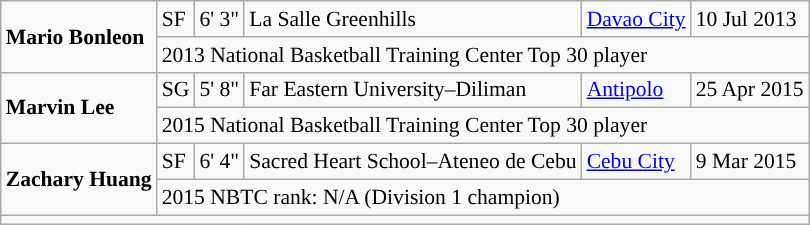<table class=wikitable style="font-size:90%">
<tr>
<td rowspan=2><strong>Mario Bonleon</strong></td>
<td>SF</td>
<td>6' 3"</td>
<td>La Salle Greenhills</td>
<td><a href='#'>Davao City</a></td>
<td>10 Jul 2013</td>
</tr>
<tr>
<td colspan=5>2013 National Basketball Training Center Top 30 player</td>
</tr>
<tr>
<td rowspan=2><strong>Marvin Lee</strong></td>
<td>SG</td>
<td>5' 8"</td>
<td>Far Eastern University–Diliman</td>
<td><a href='#'>Antipolo</a></td>
<td>25 Apr 2015</td>
</tr>
<tr>
<td colspan=5>2015 National Basketball Training Center Top 30 player</td>
</tr>
<tr>
<td rowspan=2><strong>Zachary Huang</strong></td>
<td>SF</td>
<td>6' 4"</td>
<td>Sacred Heart School–Ateneo de Cebu</td>
<td><a href='#'>Cebu City</a></td>
<td>9 Mar 2015</td>
</tr>
<tr>
<td colspan=5>2015 NBTC rank: N/A (Division 1 champion)</td>
</tr>
<tr>
<td colspan=6></td>
</tr>
</table>
